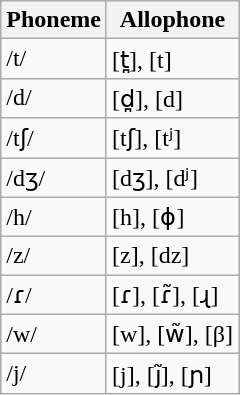<table class="wikitable">
<tr>
<th>Phoneme</th>
<th>Allophone</th>
</tr>
<tr>
<td>/t/</td>
<td>[t̪], [t]</td>
</tr>
<tr>
<td>/d/</td>
<td>[d̪], [d]</td>
</tr>
<tr>
<td>/tʃ/</td>
<td>[tʃ], [tʲ]</td>
</tr>
<tr>
<td>/dʒ/</td>
<td>[dʒ], [dʲ]</td>
</tr>
<tr>
<td>/h/</td>
<td>[h], [ɸ]</td>
</tr>
<tr>
<td>/z/</td>
<td>[z], [dz]</td>
</tr>
<tr>
<td>/ɾ/</td>
<td>[ɾ], [ɾ̃], [ɻ]</td>
</tr>
<tr>
<td>/w/</td>
<td>[w], [w̃], [β]</td>
</tr>
<tr>
<td>/j/</td>
<td>[j], [j̃], [ɲ]</td>
</tr>
</table>
